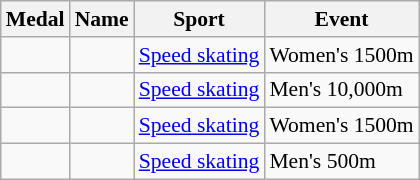<table class="wikitable sortable" style="font-size:90%">
<tr>
<th>Medal</th>
<th>Name</th>
<th>Sport</th>
<th>Event</th>
</tr>
<tr>
<td></td>
<td></td>
<td><a href='#'>Speed skating</a></td>
<td>Women's 1500m</td>
</tr>
<tr>
<td></td>
<td></td>
<td><a href='#'>Speed skating</a></td>
<td>Men's 10,000m</td>
</tr>
<tr>
<td></td>
<td></td>
<td><a href='#'>Speed skating</a></td>
<td>Women's 1500m</td>
</tr>
<tr>
<td></td>
<td></td>
<td><a href='#'>Speed skating</a></td>
<td>Men's 500m</td>
</tr>
</table>
